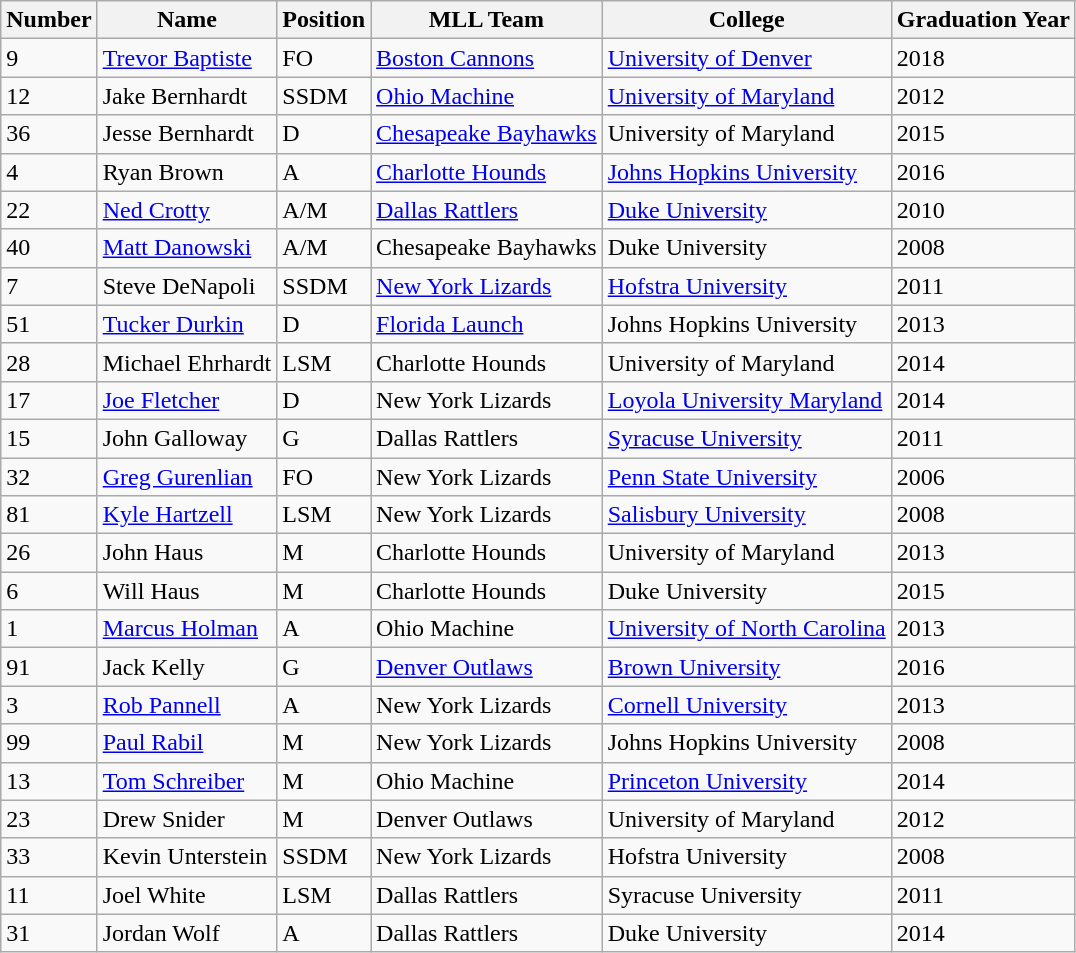<table class="wikitable">
<tr>
<th>Number</th>
<th>Name</th>
<th>Position</th>
<th>MLL Team</th>
<th>College</th>
<th>Graduation Year</th>
</tr>
<tr>
<td>9</td>
<td><a href='#'>Trevor Baptiste</a></td>
<td>FO</td>
<td><a href='#'>Boston Cannons</a></td>
<td><a href='#'>University of Denver</a></td>
<td>2018</td>
</tr>
<tr>
<td>12</td>
<td>Jake Bernhardt</td>
<td>SSDM</td>
<td><a href='#'>Ohio Machine</a></td>
<td><a href='#'>University of Maryland</a></td>
<td>2012</td>
</tr>
<tr>
<td>36</td>
<td>Jesse Bernhardt</td>
<td>D</td>
<td><a href='#'>Chesapeake Bayhawks</a></td>
<td>University of Maryland</td>
<td>2015</td>
</tr>
<tr>
<td>4</td>
<td>Ryan Brown</td>
<td>A</td>
<td><a href='#'>Charlotte Hounds</a></td>
<td><a href='#'>Johns Hopkins University</a></td>
<td>2016</td>
</tr>
<tr>
<td>22</td>
<td><a href='#'>Ned Crotty</a></td>
<td>A/M</td>
<td><a href='#'>Dallas Rattlers</a></td>
<td><a href='#'>Duke University</a></td>
<td>2010</td>
</tr>
<tr>
<td>40</td>
<td><a href='#'>Matt Danowski</a></td>
<td>A/M</td>
<td>Chesapeake Bayhawks</td>
<td>Duke University</td>
<td>2008</td>
</tr>
<tr>
<td>7</td>
<td>Steve DeNapoli</td>
<td>SSDM</td>
<td><a href='#'>New York Lizards</a></td>
<td><a href='#'>Hofstra University</a></td>
<td>2011</td>
</tr>
<tr>
<td>51</td>
<td><a href='#'>Tucker Durkin</a></td>
<td>D</td>
<td><a href='#'>Florida Launch</a></td>
<td>Johns Hopkins University</td>
<td>2013</td>
</tr>
<tr>
<td>28</td>
<td>Michael Ehrhardt</td>
<td>LSM</td>
<td>Charlotte Hounds</td>
<td>University of Maryland</td>
<td>2014</td>
</tr>
<tr>
<td>17</td>
<td><a href='#'>Joe Fletcher</a></td>
<td>D</td>
<td>New York Lizards</td>
<td><a href='#'>Loyola University Maryland</a></td>
<td>2014</td>
</tr>
<tr>
<td>15</td>
<td>John Galloway</td>
<td>G</td>
<td>Dallas Rattlers</td>
<td><a href='#'>Syracuse University</a></td>
<td>2011</td>
</tr>
<tr>
<td>32</td>
<td><a href='#'>Greg Gurenlian</a></td>
<td>FO</td>
<td>New York Lizards</td>
<td><a href='#'>Penn State University</a></td>
<td>2006</td>
</tr>
<tr>
<td>81</td>
<td><a href='#'>Kyle Hartzell</a></td>
<td>LSM</td>
<td>New York Lizards</td>
<td><a href='#'>Salisbury University</a></td>
<td>2008</td>
</tr>
<tr>
<td>26</td>
<td>John Haus</td>
<td>M</td>
<td>Charlotte Hounds</td>
<td>University of Maryland</td>
<td>2013</td>
</tr>
<tr>
<td>6</td>
<td>Will Haus</td>
<td>M</td>
<td>Charlotte Hounds</td>
<td>Duke University</td>
<td>2015</td>
</tr>
<tr>
<td>1</td>
<td><a href='#'>Marcus Holman</a></td>
<td>A</td>
<td>Ohio Machine</td>
<td><a href='#'>University of North Carolina</a></td>
<td>2013</td>
</tr>
<tr>
<td>91</td>
<td>Jack Kelly</td>
<td>G</td>
<td><a href='#'>Denver Outlaws</a></td>
<td><a href='#'>Brown University</a></td>
<td>2016</td>
</tr>
<tr>
<td>3</td>
<td><a href='#'>Rob Pannell</a></td>
<td>A</td>
<td>New York Lizards</td>
<td><a href='#'>Cornell University</a></td>
<td>2013</td>
</tr>
<tr>
<td>99</td>
<td><a href='#'>Paul Rabil</a></td>
<td>M</td>
<td>New York Lizards</td>
<td>Johns Hopkins University</td>
<td>2008</td>
</tr>
<tr>
<td>13</td>
<td><a href='#'>Tom Schreiber</a></td>
<td>M</td>
<td>Ohio Machine</td>
<td><a href='#'>Princeton University</a></td>
<td>2014</td>
</tr>
<tr>
<td>23</td>
<td>Drew Snider</td>
<td>M</td>
<td>Denver Outlaws</td>
<td>University of Maryland</td>
<td>2012</td>
</tr>
<tr>
<td>33</td>
<td>Kevin Unterstein</td>
<td>SSDM</td>
<td>New York Lizards</td>
<td>Hofstra University</td>
<td>2008</td>
</tr>
<tr>
<td>11</td>
<td>Joel White</td>
<td>LSM</td>
<td>Dallas Rattlers</td>
<td>Syracuse University</td>
<td>2011</td>
</tr>
<tr>
<td>31</td>
<td>Jordan Wolf</td>
<td>A</td>
<td>Dallas Rattlers</td>
<td>Duke University</td>
<td>2014</td>
</tr>
</table>
